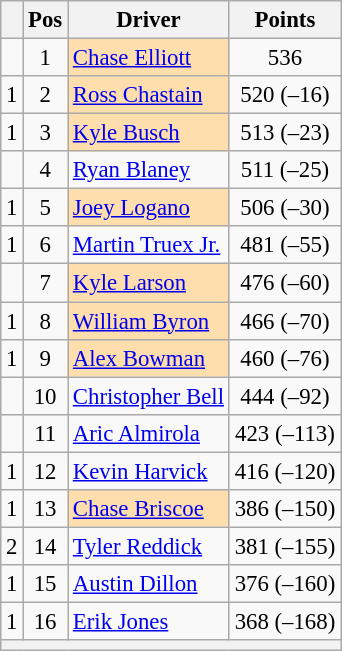<table class="wikitable" style="font-size: 95%;">
<tr>
<th></th>
<th>Pos</th>
<th>Driver</th>
<th>Points</th>
</tr>
<tr>
<td align="left"></td>
<td style="text-align:center;">1</td>
<td style="background:#FFDEAD;"><a href='#'>Chase Elliott</a></td>
<td style="text-align:center;">536</td>
</tr>
<tr>
<td align="left"> 1</td>
<td style="text-align:center;">2</td>
<td style="background:#FFDEAD;"><a href='#'>Ross Chastain</a></td>
<td style="text-align:center;">520 (–16)</td>
</tr>
<tr>
<td align="left"> 1</td>
<td style="text-align:center;">3</td>
<td style="background:#FFDEAD;"><a href='#'>Kyle Busch</a></td>
<td style="text-align:center;">513 (–23)</td>
</tr>
<tr>
<td align="left"></td>
<td style="text-align:center;">4</td>
<td><a href='#'>Ryan Blaney</a></td>
<td style="text-align:center;">511 (–25)</td>
</tr>
<tr>
<td align="left"> 1</td>
<td style="text-align:center;">5</td>
<td style="background:#FFDEAD;"><a href='#'>Joey Logano</a></td>
<td style="text-align:center;">506 (–30)</td>
</tr>
<tr>
<td align="left"> 1</td>
<td style="text-align:center;">6</td>
<td><a href='#'>Martin Truex Jr.</a></td>
<td style="text-align:center;">481 (–55)</td>
</tr>
<tr>
<td align="left"></td>
<td style="text-align:center;">7</td>
<td style="background:#FFDEAD;"><a href='#'>Kyle Larson</a></td>
<td style="text-align:center;">476 (–60)</td>
</tr>
<tr>
<td align="left"> 1</td>
<td style="text-align:center;">8</td>
<td style="background:#FFDEAD;"><a href='#'>William Byron</a></td>
<td style="text-align:center;">466 (–70)</td>
</tr>
<tr>
<td align="left"> 1</td>
<td style="text-align:center;">9</td>
<td style="background:#FFDEAD;"><a href='#'>Alex Bowman</a></td>
<td style="text-align:center;">460 (–76)</td>
</tr>
<tr>
<td align="left"></td>
<td style="text-align:center;">10</td>
<td><a href='#'>Christopher Bell</a></td>
<td style="text-align:center;">444 (–92)</td>
</tr>
<tr>
<td align="left"></td>
<td style="text-align:center;">11</td>
<td><a href='#'>Aric Almirola</a></td>
<td style="text-align:center;">423 (–113)</td>
</tr>
<tr>
<td align="left"> 1</td>
<td style="text-align:center;">12</td>
<td><a href='#'>Kevin Harvick</a></td>
<td style="text-align:center;">416 (–120)</td>
</tr>
<tr>
<td align="left"> 1</td>
<td style="text-align:center;">13</td>
<td style="background:#FFDEAD;"><a href='#'>Chase Briscoe</a></td>
<td style="text-align:center;">386 (–150)</td>
</tr>
<tr>
<td align="left"> 2</td>
<td style="text-align:center;">14</td>
<td><a href='#'>Tyler Reddick</a></td>
<td style="text-align:center;">381 (–155)</td>
</tr>
<tr>
<td align="left"> 1</td>
<td style="text-align:center;">15</td>
<td><a href='#'>Austin Dillon</a></td>
<td style="text-align:center;">376 (–160)</td>
</tr>
<tr>
<td align="left"> 1</td>
<td style="text-align:center;">16</td>
<td><a href='#'>Erik Jones</a></td>
<td style="text-align:center;">368 (–168)</td>
</tr>
<tr class="sortbottom">
<th colspan="9"></th>
</tr>
</table>
